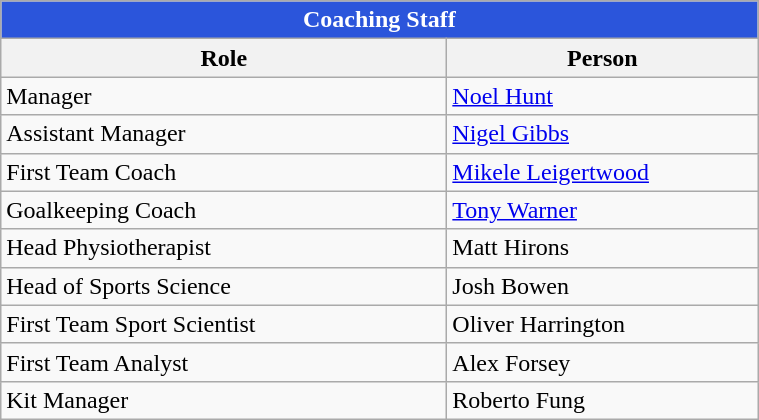<table class="wikitable" style="text-align:left;">
<tr>
<th colspan=2 style="color:white; background:#2B55DB;">Coaching Staff</th>
</tr>
<tr>
<th style="width:290px;">Role</th>
<th style="width:200px;">Person</th>
</tr>
<tr>
<td>Manager</td>
<td><a href='#'>Noel Hunt</a></td>
</tr>
<tr>
<td>Assistant Manager</td>
<td><a href='#'>Nigel Gibbs</a></td>
</tr>
<tr>
<td>First Team Coach</td>
<td><a href='#'>Mikele Leigertwood</a></td>
</tr>
<tr>
<td>Goalkeeping Coach</td>
<td><a href='#'>Tony Warner</a></td>
</tr>
<tr>
<td>Head Physiotherapist</td>
<td>Matt Hirons</td>
</tr>
<tr>
<td>Head of Sports Science</td>
<td>Josh Bowen</td>
</tr>
<tr>
<td>First Team Sport Scientist</td>
<td>Oliver Harrington</td>
</tr>
<tr>
<td>First Team Analyst</td>
<td>Alex Forsey</td>
</tr>
<tr>
<td>Kit Manager</td>
<td>Roberto Fung</td>
</tr>
</table>
